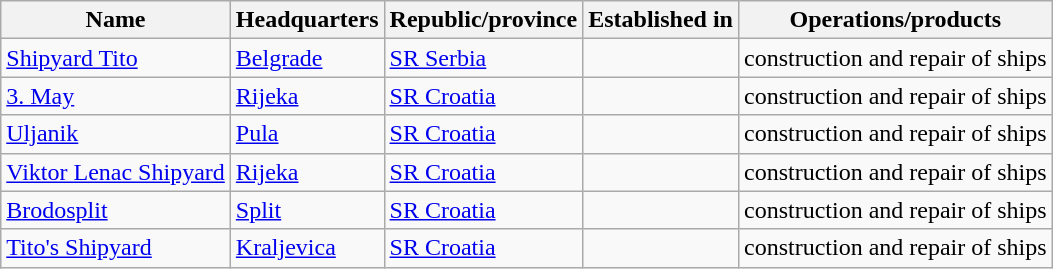<table class="wikitable">
<tr>
<th>Name</th>
<th>Headquarters</th>
<th>Republic/province</th>
<th>Established in</th>
<th>Operations/products</th>
</tr>
<tr>
<td><a href='#'>Shipyard Tito</a></td>
<td><a href='#'>Belgrade</a></td>
<td><a href='#'>SR Serbia</a></td>
<td></td>
<td>construction and repair of ships</td>
</tr>
<tr>
<td><a href='#'>3. May</a></td>
<td><a href='#'>Rijeka</a></td>
<td><a href='#'>SR Croatia</a></td>
<td></td>
<td>construction and repair of ships</td>
</tr>
<tr>
<td><a href='#'>Uljanik</a></td>
<td><a href='#'>Pula</a></td>
<td><a href='#'>SR Croatia</a></td>
<td></td>
<td>construction and repair of ships</td>
</tr>
<tr>
<td><a href='#'>Viktor Lenac Shipyard</a></td>
<td><a href='#'>Rijeka</a></td>
<td><a href='#'>SR Croatia</a></td>
<td></td>
<td>construction and repair of ships</td>
</tr>
<tr>
<td><a href='#'>Brodosplit</a></td>
<td><a href='#'>Split</a></td>
<td><a href='#'>SR Croatia</a></td>
<td></td>
<td>construction and repair of ships</td>
</tr>
<tr>
<td><a href='#'>Tito's Shipyard</a></td>
<td><a href='#'>Kraljevica</a></td>
<td><a href='#'>SR Croatia</a></td>
<td></td>
<td>construction and repair of ships</td>
</tr>
</table>
